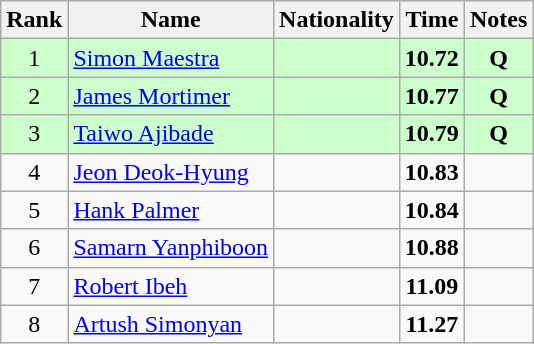<table class="wikitable sortable" style="text-align:center">
<tr>
<th>Rank</th>
<th>Name</th>
<th>Nationality</th>
<th>Time</th>
<th>Notes</th>
</tr>
<tr bgcolor=ccffcc>
<td>1</td>
<td align=left><a href='#'>Simon Maestra</a></td>
<td align=left></td>
<td><strong>10.72</strong></td>
<td><strong>Q</strong></td>
</tr>
<tr bgcolor=ccffcc>
<td>2</td>
<td align=left><a href='#'>James Mortimer</a></td>
<td align=left></td>
<td><strong>10.77</strong></td>
<td><strong>Q</strong></td>
</tr>
<tr bgcolor=ccffcc>
<td>3</td>
<td align=left><a href='#'>Taiwo Ajibade</a></td>
<td align=left></td>
<td><strong>10.79</strong></td>
<td><strong>Q</strong></td>
</tr>
<tr>
<td>4</td>
<td align=left><a href='#'>Jeon Deok-Hyung</a></td>
<td align=left></td>
<td><strong>10.83</strong></td>
<td></td>
</tr>
<tr>
<td>5</td>
<td align=left><a href='#'>Hank Palmer</a></td>
<td align=left></td>
<td><strong>10.84</strong></td>
<td></td>
</tr>
<tr>
<td>6</td>
<td align=left><a href='#'>Samarn Yanphiboon</a></td>
<td align=left></td>
<td><strong>10.88</strong></td>
<td></td>
</tr>
<tr>
<td>7</td>
<td align=left><a href='#'>Robert Ibeh</a></td>
<td align=left></td>
<td><strong>11.09</strong></td>
<td></td>
</tr>
<tr>
<td>8</td>
<td align=left><a href='#'>Artush Simonyan</a></td>
<td align=left></td>
<td><strong>11.27</strong></td>
<td></td>
</tr>
</table>
